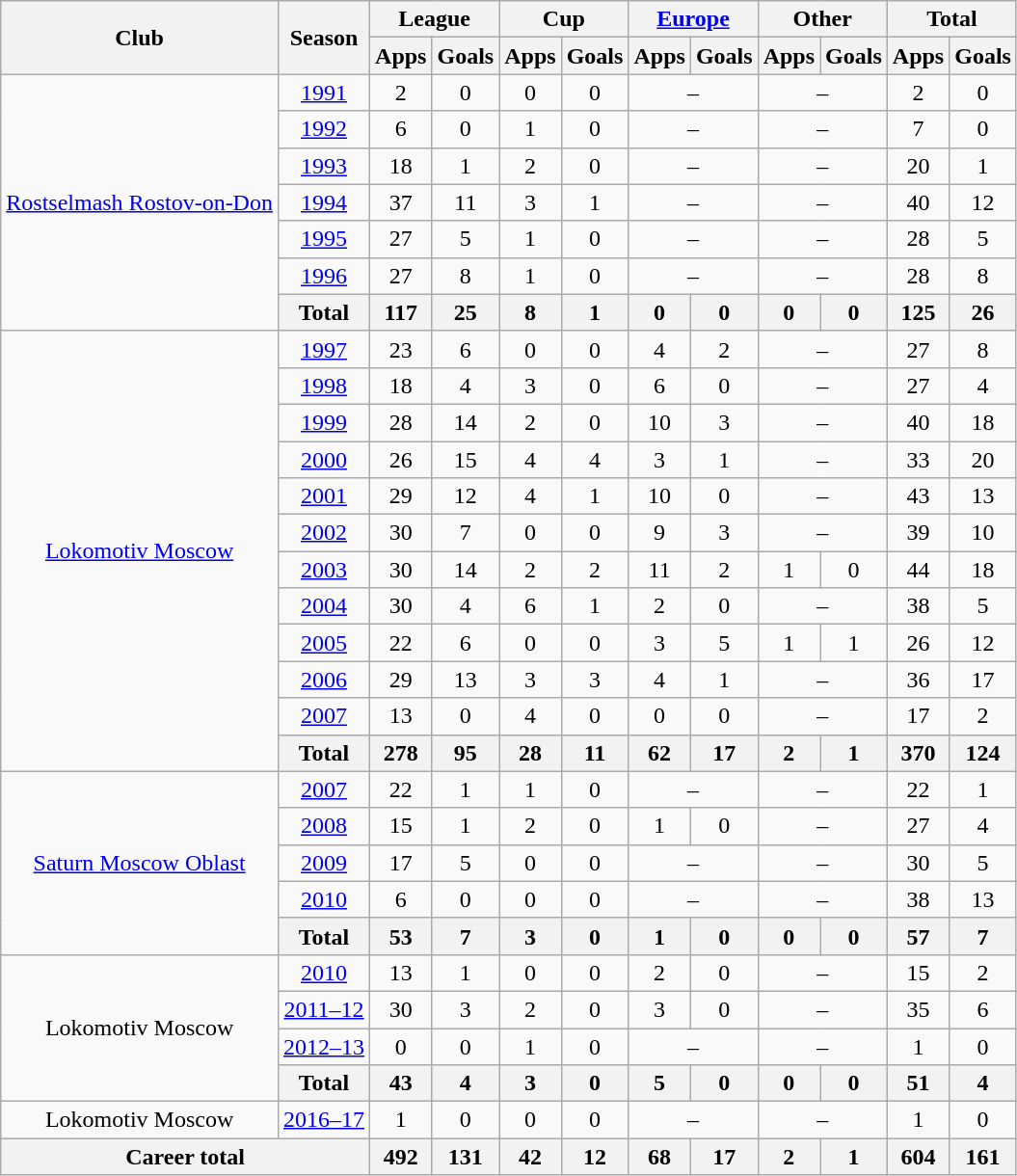<table class="wikitable" style="text-align:center">
<tr>
<th rowspan="2">Club</th>
<th rowspan="2">Season</th>
<th colspan="2">League</th>
<th colspan="2">Cup</th>
<th colspan="2"><a href='#'>Europe</a></th>
<th colspan="2">Other</th>
<th colspan="2">Total</th>
</tr>
<tr>
<th>Apps</th>
<th>Goals</th>
<th>Apps</th>
<th>Goals</th>
<th>Apps</th>
<th>Goals</th>
<th>Apps</th>
<th>Goals</th>
<th>Apps</th>
<th>Goals</th>
</tr>
<tr>
<td rowspan="7"><a href='#'>Rostselmash Rostov-on-Don</a></td>
<td><a href='#'>1991</a></td>
<td>2</td>
<td>0</td>
<td>0</td>
<td>0</td>
<td colspan="2">–</td>
<td colspan="2">–</td>
<td>2</td>
<td>0</td>
</tr>
<tr>
<td><a href='#'>1992</a></td>
<td>6</td>
<td>0</td>
<td>1</td>
<td>0</td>
<td colspan="2">–</td>
<td colspan="2">–</td>
<td>7</td>
<td>0</td>
</tr>
<tr>
<td><a href='#'>1993</a></td>
<td>18</td>
<td>1</td>
<td>2</td>
<td>0</td>
<td colspan="2">–</td>
<td colspan="2">–</td>
<td>20</td>
<td>1</td>
</tr>
<tr>
<td><a href='#'>1994</a></td>
<td>37</td>
<td>11</td>
<td>3</td>
<td>1</td>
<td colspan="2">–</td>
<td colspan="2">–</td>
<td>40</td>
<td>12</td>
</tr>
<tr>
<td><a href='#'>1995</a></td>
<td>27</td>
<td>5</td>
<td>1</td>
<td>0</td>
<td colspan="2">–</td>
<td colspan="2">–</td>
<td>28</td>
<td>5</td>
</tr>
<tr>
<td><a href='#'>1996</a></td>
<td>27</td>
<td>8</td>
<td>1</td>
<td>0</td>
<td colspan="2">–</td>
<td colspan="2">–</td>
<td>28</td>
<td>8</td>
</tr>
<tr>
<th>Total</th>
<th>117</th>
<th>25</th>
<th>8</th>
<th>1</th>
<th>0</th>
<th>0</th>
<th>0</th>
<th>0</th>
<th>125</th>
<th>26</th>
</tr>
<tr>
<td rowspan="12"><a href='#'>Lokomotiv Moscow</a></td>
<td><a href='#'>1997</a></td>
<td>23</td>
<td>6</td>
<td>0</td>
<td>0</td>
<td>4</td>
<td>2</td>
<td colspan="2">–</td>
<td>27</td>
<td>8</td>
</tr>
<tr>
<td><a href='#'>1998</a></td>
<td>18</td>
<td>4</td>
<td>3</td>
<td>0</td>
<td>6</td>
<td>0</td>
<td colspan="2">–</td>
<td>27</td>
<td>4</td>
</tr>
<tr>
<td><a href='#'>1999</a></td>
<td>28</td>
<td>14</td>
<td>2</td>
<td>0</td>
<td>10</td>
<td>3</td>
<td colspan="2">–</td>
<td>40</td>
<td>18</td>
</tr>
<tr>
<td><a href='#'>2000</a></td>
<td>26</td>
<td>15</td>
<td>4</td>
<td>4</td>
<td>3</td>
<td>1</td>
<td colspan="2">–</td>
<td>33</td>
<td>20</td>
</tr>
<tr>
<td><a href='#'>2001</a></td>
<td>29</td>
<td>12</td>
<td>4</td>
<td>1</td>
<td>10</td>
<td>0</td>
<td colspan="2">–</td>
<td>43</td>
<td>13</td>
</tr>
<tr>
<td><a href='#'>2002</a></td>
<td>30</td>
<td>7</td>
<td>0</td>
<td>0</td>
<td>9</td>
<td>3</td>
<td colspan="2">–</td>
<td>39</td>
<td>10</td>
</tr>
<tr>
<td><a href='#'>2003</a></td>
<td>30</td>
<td>14</td>
<td>2</td>
<td>2</td>
<td>11</td>
<td>2</td>
<td>1</td>
<td>0</td>
<td>44</td>
<td>18</td>
</tr>
<tr>
<td><a href='#'>2004</a></td>
<td>30</td>
<td>4</td>
<td>6</td>
<td>1</td>
<td>2</td>
<td>0</td>
<td colspan="2">–</td>
<td>38</td>
<td>5</td>
</tr>
<tr>
<td><a href='#'>2005</a></td>
<td>22</td>
<td>6</td>
<td>0</td>
<td>0</td>
<td>3</td>
<td>5</td>
<td>1</td>
<td>1</td>
<td>26</td>
<td>12</td>
</tr>
<tr>
<td><a href='#'>2006</a></td>
<td>29</td>
<td>13</td>
<td>3</td>
<td>3</td>
<td>4</td>
<td>1</td>
<td colspan="2">–</td>
<td>36</td>
<td>17</td>
</tr>
<tr>
<td><a href='#'>2007</a></td>
<td>13</td>
<td>0</td>
<td>4</td>
<td>0</td>
<td>0</td>
<td>0</td>
<td colspan="2">–</td>
<td>17</td>
<td>2</td>
</tr>
<tr>
<th>Total</th>
<th>278</th>
<th>95</th>
<th>28</th>
<th>11</th>
<th>62</th>
<th>17</th>
<th>2</th>
<th>1</th>
<th>370</th>
<th>124</th>
</tr>
<tr>
<td rowspan="5"><a href='#'>Saturn Moscow Oblast</a></td>
<td><a href='#'>2007</a></td>
<td>22</td>
<td>1</td>
<td>1</td>
<td>0</td>
<td colspan="2">–</td>
<td colspan="2">–</td>
<td>22</td>
<td>1</td>
</tr>
<tr>
<td><a href='#'>2008</a></td>
<td>15</td>
<td>1</td>
<td>2</td>
<td>0</td>
<td>1</td>
<td>0</td>
<td colspan="2">–</td>
<td>27</td>
<td>4</td>
</tr>
<tr>
<td><a href='#'>2009</a></td>
<td>17</td>
<td>5</td>
<td>0</td>
<td>0</td>
<td colspan="2">–</td>
<td colspan="2">–</td>
<td>30</td>
<td>5</td>
</tr>
<tr>
<td><a href='#'>2010</a></td>
<td>6</td>
<td>0</td>
<td>0</td>
<td>0</td>
<td colspan="2">–</td>
<td colspan="2">–</td>
<td>38</td>
<td>13</td>
</tr>
<tr>
<th>Total</th>
<th>53</th>
<th>7</th>
<th>3</th>
<th>0</th>
<th>1</th>
<th>0</th>
<th>0</th>
<th>0</th>
<th>57</th>
<th>7</th>
</tr>
<tr>
<td rowspan="4">Lokomotiv Moscow</td>
<td><a href='#'>2010</a></td>
<td>13</td>
<td>1</td>
<td>0</td>
<td>0</td>
<td>2</td>
<td>0</td>
<td colspan="2">–</td>
<td>15</td>
<td>2</td>
</tr>
<tr>
<td><a href='#'>2011–12</a></td>
<td>30</td>
<td>3</td>
<td>2</td>
<td>0</td>
<td>3</td>
<td>0</td>
<td colspan="2">–</td>
<td>35</td>
<td>6</td>
</tr>
<tr>
<td><a href='#'>2012–13</a></td>
<td>0</td>
<td>0</td>
<td>1</td>
<td>0</td>
<td colspan="2">–</td>
<td colspan="2">–</td>
<td>1</td>
<td>0</td>
</tr>
<tr>
<th>Total</th>
<th>43</th>
<th>4</th>
<th>3</th>
<th>0</th>
<th>5</th>
<th>0</th>
<th>0</th>
<th>0</th>
<th>51</th>
<th>4</th>
</tr>
<tr>
<td>Lokomotiv Moscow</td>
<td><a href='#'>2016–17</a></td>
<td>1</td>
<td>0</td>
<td>0</td>
<td>0</td>
<td colspan="2">–</td>
<td colspan="2">–</td>
<td>1</td>
<td>0</td>
</tr>
<tr>
<th colspan="2">Career total</th>
<th>492</th>
<th>131</th>
<th>42</th>
<th>12</th>
<th>68</th>
<th>17</th>
<th>2</th>
<th>1</th>
<th>604</th>
<th>161</th>
</tr>
</table>
